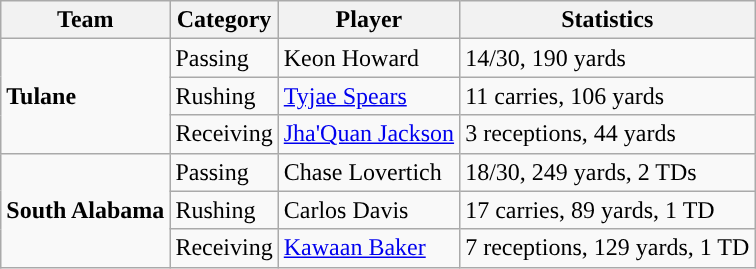<table class="wikitable" style="float: left;">
<tr>
<th>Team</th>
<th>Category</th>
<th>Player</th>
<th>Statistics</th>
</tr>
<tr>
<td rowspan=3><strong>Tulane</strong></td>
<td>Passing</td>
<td>Keon Howard</td>
<td>14/30, 190 yards</td>
</tr>
<tr>
<td>Rushing</td>
<td><a href='#'>Tyjae Spears</a></td>
<td>11 carries, 106 yards</td>
</tr>
<tr>
<td>Receiving</td>
<td><a href='#'>Jha'Quan Jackson</a></td>
<td>3 receptions, 44 yards</td>
</tr>
<tr>
<td rowspan=3><strong>South Alabama</strong></td>
<td>Passing</td>
<td>Chase Lovertich</td>
<td>18/30, 249 yards, 2 TDs</td>
</tr>
<tr>
<td>Rushing</td>
<td>Carlos Davis</td>
<td>17 carries, 89 yards, 1 TD</td>
</tr>
<tr>
<td>Receiving</td>
<td><a href='#'>Kawaan Baker</a></td>
<td>7 receptions, 129 yards, 1 TD</td>
</tr>
</table>
